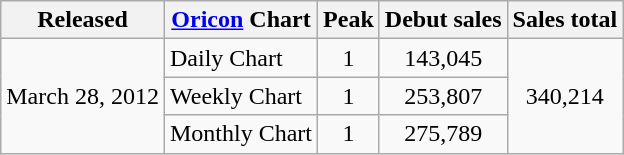<table class="wikitable">
<tr>
<th style="text-align:center;">Released</th>
<th style="text-align:center;"><a href='#'>Oricon</a> Chart</th>
<th style="text-align:center;">Peak</th>
<th style="text-align:center;">Debut sales</th>
<th style="text-align:center;">Sales total</th>
</tr>
<tr>
<td style="text-align:center;" rowspan="3">March 28, 2012</td>
<td align="left">Daily Chart</td>
<td style="text-align:center;">1</td>
<td style="text-align:center;">143,045</td>
<td style="text-align:center;" rowspan="4">340,214</td>
</tr>
<tr>
<td>Weekly Chart</td>
<td style="text-align:center;">1</td>
<td style="text-align:center;">253,807</td>
</tr>
<tr>
<td>Monthly Chart</td>
<td style="text-align:center;">1</td>
<td style="text-align:center;">275,789</td>
</tr>
</table>
